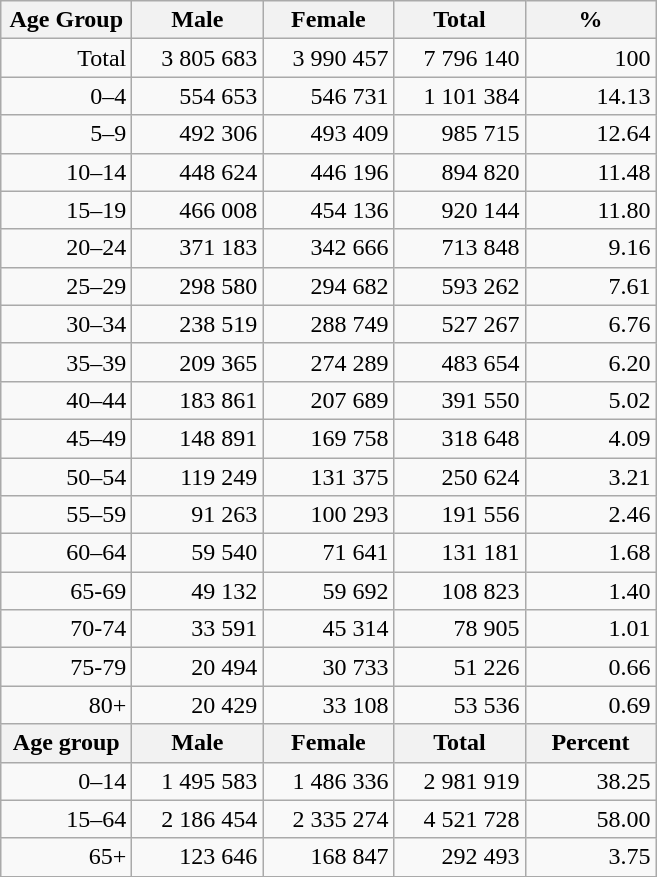<table class="wikitable">
<tr>
<th width="80pt">Age Group</th>
<th width="80pt">Male</th>
<th width="80pt">Female</th>
<th width="80pt">Total</th>
<th width="80pt">%</th>
</tr>
<tr>
<td align="right">Total</td>
<td align="right">3 805 683</td>
<td align="right">3 990 457</td>
<td align="right">7 796 140</td>
<td align="right">100</td>
</tr>
<tr>
<td align="right">0–4</td>
<td align="right">554 653</td>
<td align="right">546 731</td>
<td align="right">1 101 384</td>
<td align="right">14.13</td>
</tr>
<tr>
<td align="right">5–9</td>
<td align="right">492 306</td>
<td align="right">493 409</td>
<td align="right">985 715</td>
<td align="right">12.64</td>
</tr>
<tr>
<td align="right">10–14</td>
<td align="right">448 624</td>
<td align="right">446 196</td>
<td align="right">894 820</td>
<td align="right">11.48</td>
</tr>
<tr>
<td align="right">15–19</td>
<td align="right">466 008</td>
<td align="right">454 136</td>
<td align="right">920 144</td>
<td align="right">11.80</td>
</tr>
<tr>
<td align="right">20–24</td>
<td align="right">371 183</td>
<td align="right">342 666</td>
<td align="right">713 848</td>
<td align="right">9.16</td>
</tr>
<tr>
<td align="right">25–29</td>
<td align="right">298 580</td>
<td align="right">294 682</td>
<td align="right">593 262</td>
<td align="right">7.61</td>
</tr>
<tr>
<td align="right">30–34</td>
<td align="right">238 519</td>
<td align="right">288 749</td>
<td align="right">527 267</td>
<td align="right">6.76</td>
</tr>
<tr>
<td align="right">35–39</td>
<td align="right">209 365</td>
<td align="right">274 289</td>
<td align="right">483 654</td>
<td align="right">6.20</td>
</tr>
<tr>
<td align="right">40–44</td>
<td align="right">183 861</td>
<td align="right">207 689</td>
<td align="right">391 550</td>
<td align="right">5.02</td>
</tr>
<tr>
<td align="right">45–49</td>
<td align="right">148 891</td>
<td align="right">169 758</td>
<td align="right">318 648</td>
<td align="right">4.09</td>
</tr>
<tr>
<td align="right">50–54</td>
<td align="right">119 249</td>
<td align="right">131 375</td>
<td align="right">250 624</td>
<td align="right">3.21</td>
</tr>
<tr>
<td align="right">55–59</td>
<td align="right">91 263</td>
<td align="right">100 293</td>
<td align="right">191 556</td>
<td align="right">2.46</td>
</tr>
<tr>
<td align="right">60–64</td>
<td align="right">59 540</td>
<td align="right">71 641</td>
<td align="right">131 181</td>
<td align="right">1.68</td>
</tr>
<tr>
<td align="right">65-69</td>
<td align="right">49 132</td>
<td align="right">59 692</td>
<td align="right">108 823</td>
<td align="right">1.40</td>
</tr>
<tr>
<td align="right">70-74</td>
<td align="right">33 591</td>
<td align="right">45 314</td>
<td align="right">78 905</td>
<td align="right">1.01</td>
</tr>
<tr>
<td align="right">75-79</td>
<td align="right">20 494</td>
<td align="right">30 733</td>
<td align="right">51 226</td>
<td align="right">0.66</td>
</tr>
<tr>
<td align="right">80+</td>
<td align="right">20 429</td>
<td align="right">33 108</td>
<td align="right">53 536</td>
<td align="right">0.69</td>
</tr>
<tr>
<th width="50">Age group</th>
<th width="80pt">Male</th>
<th width="80">Female</th>
<th width="80">Total</th>
<th width="50">Percent</th>
</tr>
<tr>
<td align="right">0–14</td>
<td align="right">1 495 583</td>
<td align="right">1 486 336</td>
<td align="right">2 981 919</td>
<td align="right">38.25</td>
</tr>
<tr>
<td align="right">15–64</td>
<td align="right">2 186 454</td>
<td align="right">2 335 274</td>
<td align="right">4 521 728</td>
<td align="right">58.00</td>
</tr>
<tr>
<td align="right">65+</td>
<td align="right">123 646</td>
<td align="right">168 847</td>
<td align="right">292 493</td>
<td align="right">3.75</td>
</tr>
<tr>
</tr>
</table>
